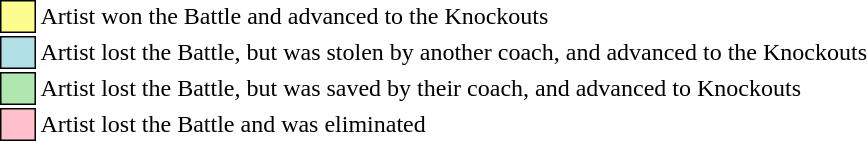<table class="toccolours" style="font-size: 100%">
<tr>
<td style="background:#fdfc8f; border:1px solid black">     </td>
<td>Artist won the Battle and advanced to the Knockouts</td>
</tr>
<tr>
<td style="background:#b0e0e6; border:1px solid black">     </td>
<td>Artist lost the Battle, but was stolen by another coach, and advanced to the Knockouts</td>
</tr>
<tr>
<td style="background:#b0e6b0; border:1px solid black">     </td>
<td>Artist lost the Battle, but was saved by their coach, and advanced to Knockouts</td>
</tr>
<tr>
<td style="background:pink; border:1px solid black">     </td>
<td>Artist lost the Battle and was eliminated</td>
</tr>
<tr>
</tr>
</table>
